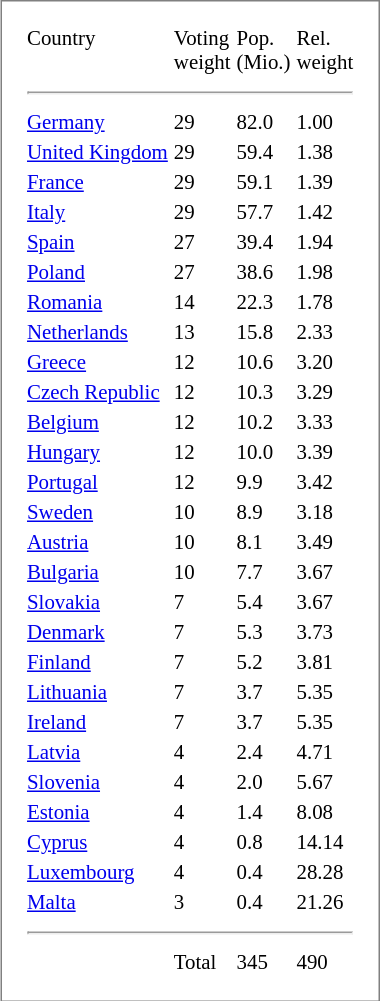<table style="font-size:87%; float:right; clear:both; padding:1em; margin:0; margin:1em; border-width:1px; border-style:solid; border-color:gray; padding:1em">
<tr valign=top>
<td align=left>Country</td>
<td>Voting<br>weight</td>
<td>Pop.<br>(Mio.)</td>
<td>Rel.<br>weight</td>
</tr>
<tr>
<td colspan=4><hr></td>
</tr>
<tr>
<td><a href='#'>Germany</a></td>
<td>29</td>
<td>82.0</td>
<td>1.00</td>
</tr>
<tr>
<td><a href='#'>United Kingdom</a></td>
<td>29</td>
<td>59.4</td>
<td>1.38</td>
</tr>
<tr>
<td><a href='#'>France</a></td>
<td>29</td>
<td>59.1</td>
<td>1.39</td>
</tr>
<tr>
<td><a href='#'>Italy</a></td>
<td>29</td>
<td>57.7</td>
<td>1.42</td>
</tr>
<tr>
<td><a href='#'>Spain</a></td>
<td>27</td>
<td>39.4</td>
<td>1.94</td>
</tr>
<tr>
<td><a href='#'>Poland</a></td>
<td>27</td>
<td>38.6</td>
<td>1.98</td>
</tr>
<tr>
<td><a href='#'>Romania</a></td>
<td>14</td>
<td>22.3</td>
<td>1.78</td>
</tr>
<tr>
<td><a href='#'>Netherlands</a></td>
<td>13</td>
<td>15.8</td>
<td>2.33</td>
</tr>
<tr>
<td><a href='#'>Greece</a></td>
<td>12</td>
<td>10.6</td>
<td>3.20</td>
</tr>
<tr>
<td><a href='#'>Czech Republic</a></td>
<td>12</td>
<td>10.3</td>
<td>3.29</td>
</tr>
<tr>
<td><a href='#'>Belgium</a></td>
<td>12</td>
<td>10.2</td>
<td>3.33</td>
</tr>
<tr>
<td><a href='#'>Hungary</a></td>
<td>12</td>
<td>10.0</td>
<td>3.39</td>
</tr>
<tr>
<td><a href='#'>Portugal</a></td>
<td>12</td>
<td>9.9</td>
<td>3.42</td>
</tr>
<tr>
<td><a href='#'>Sweden</a></td>
<td>10</td>
<td>8.9</td>
<td>3.18</td>
</tr>
<tr>
<td><a href='#'>Austria</a></td>
<td>10</td>
<td>8.1</td>
<td>3.49</td>
</tr>
<tr>
<td><a href='#'>Bulgaria</a></td>
<td>10</td>
<td>7.7</td>
<td>3.67</td>
</tr>
<tr>
<td><a href='#'>Slovakia</a></td>
<td>7</td>
<td>5.4</td>
<td>3.67</td>
</tr>
<tr>
<td><a href='#'>Denmark</a></td>
<td>7</td>
<td>5.3</td>
<td>3.73</td>
</tr>
<tr>
<td><a href='#'>Finland</a></td>
<td>7</td>
<td>5.2</td>
<td>3.81</td>
</tr>
<tr>
<td><a href='#'>Lithuania</a></td>
<td>7</td>
<td>3.7</td>
<td>5.35</td>
</tr>
<tr>
<td><a href='#'>Ireland</a></td>
<td>7</td>
<td>3.7</td>
<td>5.35</td>
</tr>
<tr>
<td><a href='#'>Latvia</a></td>
<td>4</td>
<td>2.4</td>
<td>4.71</td>
</tr>
<tr>
<td><a href='#'>Slovenia</a></td>
<td>4</td>
<td>2.0</td>
<td>5.67</td>
</tr>
<tr>
<td><a href='#'>Estonia</a></td>
<td>4</td>
<td>1.4</td>
<td>8.08</td>
</tr>
<tr>
<td><a href='#'>Cyprus</a></td>
<td>4</td>
<td>0.8</td>
<td>14.14</td>
</tr>
<tr>
<td><a href='#'>Luxembourg</a></td>
<td>4</td>
<td>0.4</td>
<td>28.28</td>
</tr>
<tr>
<td><a href='#'>Malta</a></td>
<td>3</td>
<td>0.4</td>
<td>21.26</td>
</tr>
<tr>
<td colspan=4><hr></td>
</tr>
<tr>
<td> </td>
<td>Total</td>
<td>345</td>
<td>490</td>
</tr>
</table>
